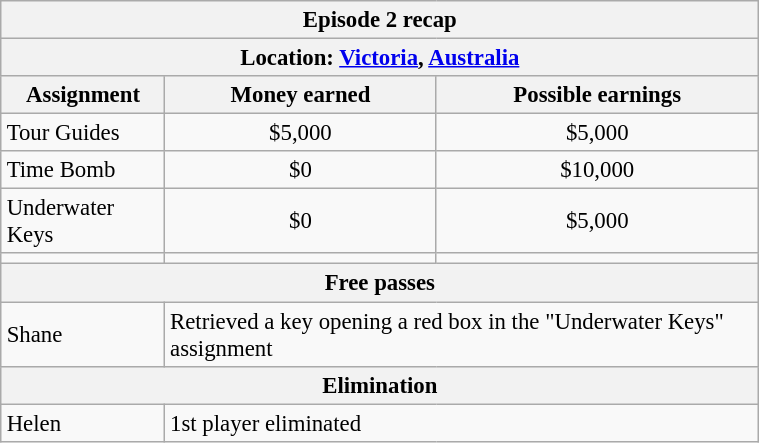<table class="wikitable" style="font-size: 95%; margin: 10px" align="right" width="40%">
<tr>
<th colspan=3>Episode 2 recap</th>
</tr>
<tr>
<th colspan=3>Location: <a href='#'>Victoria</a>, <a href='#'>Australia</a></th>
</tr>
<tr>
<th>Assignment</th>
<th>Money earned</th>
<th>Possible earnings</th>
</tr>
<tr>
<td>Tour Guides</td>
<td align="center">$5,000</td>
<td align="center">$5,000</td>
</tr>
<tr>
<td>Time Bomb</td>
<td align="center">$0</td>
<td align="center">$10,000</td>
</tr>
<tr>
<td>Underwater Keys</td>
<td align="center">$0</td>
<td align="center">$5,000</td>
</tr>
<tr>
<td><strong></strong></td>
<td align="center"><strong></strong></td>
<td align="center"><strong></strong></td>
</tr>
<tr>
<th colspan=3>Free passes</th>
</tr>
<tr>
<td>Shane</td>
<td colspan=2>Retrieved a key opening a red box in the "Underwater Keys" assignment</td>
</tr>
<tr>
<th colspan=3>Elimination</th>
</tr>
<tr>
<td>Helen</td>
<td colspan=2>1st player eliminated</td>
</tr>
</table>
